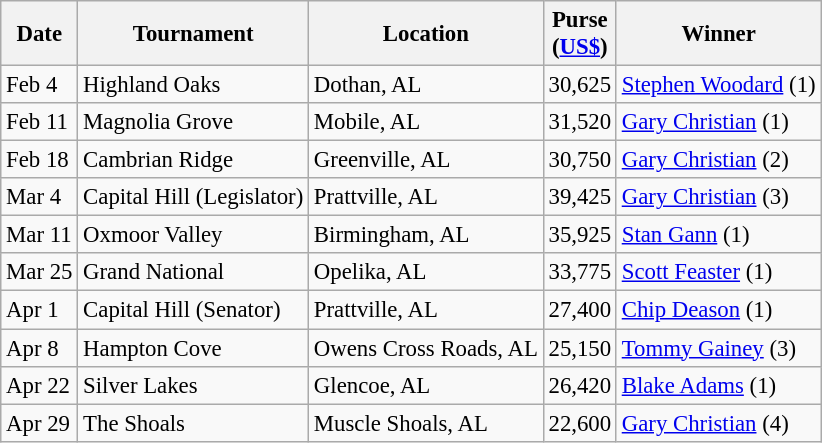<table class="wikitable" style="font-size:95%">
<tr>
<th>Date</th>
<th>Tournament</th>
<th>Location</th>
<th>Purse<br>(<a href='#'>US$</a>)</th>
<th>Winner</th>
</tr>
<tr>
<td>Feb 4</td>
<td>Highland Oaks</td>
<td>Dothan, AL</td>
<td align=right>30,625</td>
<td> <a href='#'>Stephen Woodard</a> (1)</td>
</tr>
<tr>
<td>Feb 11</td>
<td>Magnolia Grove</td>
<td>Mobile, AL</td>
<td align=right>31,520</td>
<td> <a href='#'>Gary Christian</a> (1)</td>
</tr>
<tr>
<td>Feb 18</td>
<td>Cambrian Ridge</td>
<td>Greenville, AL</td>
<td align=right>30,750</td>
<td> <a href='#'>Gary Christian</a> (2)</td>
</tr>
<tr>
<td>Mar 4</td>
<td>Capital Hill (Legislator)</td>
<td>Prattville, AL</td>
<td align=right>39,425</td>
<td> <a href='#'>Gary Christian</a> (3)</td>
</tr>
<tr>
<td>Mar 11</td>
<td>Oxmoor Valley</td>
<td>Birmingham, AL</td>
<td align=right>35,925</td>
<td> <a href='#'>Stan Gann</a> (1)</td>
</tr>
<tr>
<td>Mar 25</td>
<td>Grand National</td>
<td>Opelika, AL</td>
<td align=right>33,775</td>
<td> <a href='#'>Scott Feaster</a> (1)</td>
</tr>
<tr>
<td>Apr 1</td>
<td>Capital Hill (Senator)</td>
<td>Prattville, AL</td>
<td align=right>27,400</td>
<td> <a href='#'>Chip Deason</a> (1)</td>
</tr>
<tr>
<td>Apr 8</td>
<td>Hampton Cove</td>
<td>Owens Cross Roads, AL</td>
<td align=right>25,150</td>
<td> <a href='#'>Tommy Gainey</a> (3)</td>
</tr>
<tr>
<td>Apr 22</td>
<td>Silver Lakes</td>
<td>Glencoe, AL</td>
<td align=right>26,420</td>
<td> <a href='#'>Blake Adams</a> (1)</td>
</tr>
<tr>
<td>Apr 29</td>
<td>The Shoals</td>
<td>Muscle Shoals, AL</td>
<td align=right>22,600</td>
<td> <a href='#'>Gary Christian</a> (4)</td>
</tr>
</table>
